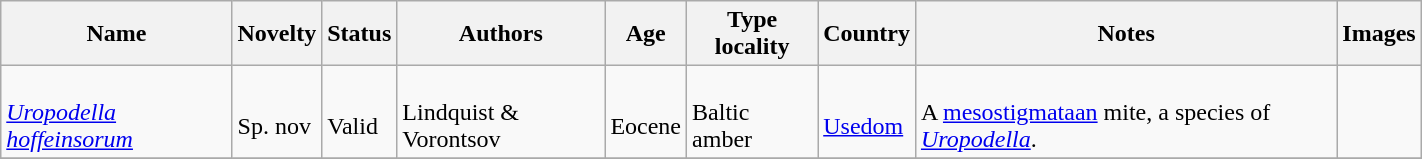<table class="wikitable sortable" align="center" width="75%">
<tr>
<th>Name</th>
<th>Novelty</th>
<th>Status</th>
<th>Authors</th>
<th>Age</th>
<th>Type locality</th>
<th>Country</th>
<th>Notes</th>
<th>Images</th>
</tr>
<tr>
<td><br><em><a href='#'>Uropodella hoffeinsorum</a></em></td>
<td><br>Sp. nov</td>
<td><br>Valid</td>
<td><br>Lindquist & Vorontsov</td>
<td><br>Eocene</td>
<td><br>Baltic amber</td>
<td><br><a href='#'>Usedom</a></td>
<td><br>A <a href='#'>mesostigmataan</a> mite, a species of <em><a href='#'>Uropodella</a></em>.</td>
<td></td>
</tr>
<tr>
</tr>
</table>
